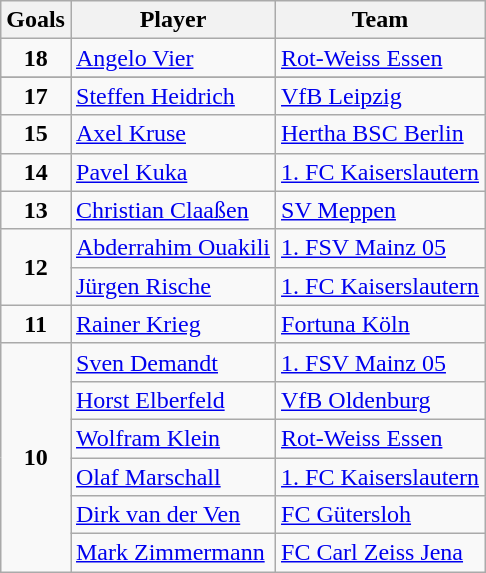<table class="wikitable">
<tr>
<th>Goals</th>
<th>Player</th>
<th>Team</th>
</tr>
<tr>
<td rowspan="1" align=center><strong>18</strong></td>
<td> <a href='#'>Angelo Vier</a></td>
<td><a href='#'>Rot-Weiss Essen</a></td>
</tr>
<tr>
</tr>
<tr>
<td rowspan="1" align=center><strong>17</strong></td>
<td> <a href='#'>Steffen Heidrich</a></td>
<td><a href='#'>VfB Leipzig</a></td>
</tr>
<tr>
<td rowspan="1" align=center><strong>15</strong></td>
<td> <a href='#'>Axel Kruse</a></td>
<td><a href='#'>Hertha BSC Berlin</a></td>
</tr>
<tr>
<td rowspan="1" align=center><strong>14</strong></td>
<td> <a href='#'>Pavel Kuka</a></td>
<td><a href='#'>1. FC Kaiserslautern</a></td>
</tr>
<tr>
<td rowspan="1" align=center><strong>13</strong></td>
<td> <a href='#'>Christian Claaßen</a></td>
<td><a href='#'>SV Meppen</a></td>
</tr>
<tr>
<td rowspan="2" align=center><strong>12</strong></td>
<td> <a href='#'>Abderrahim Ouakili</a></td>
<td><a href='#'>1. FSV Mainz 05</a></td>
</tr>
<tr>
<td> <a href='#'>Jürgen Rische</a></td>
<td><a href='#'>1. FC Kaiserslautern</a></td>
</tr>
<tr>
<td rowspan="1" align=center><strong>11</strong></td>
<td> <a href='#'>Rainer Krieg</a></td>
<td><a href='#'>Fortuna Köln</a></td>
</tr>
<tr>
<td rowspan="6" align=center><strong>10</strong></td>
<td> <a href='#'>Sven Demandt</a></td>
<td><a href='#'>1. FSV Mainz 05</a></td>
</tr>
<tr>
<td> <a href='#'>Horst Elberfeld</a></td>
<td><a href='#'>VfB Oldenburg</a></td>
</tr>
<tr>
<td> <a href='#'>Wolfram Klein</a></td>
<td><a href='#'>Rot-Weiss Essen</a></td>
</tr>
<tr>
<td> <a href='#'>Olaf Marschall</a></td>
<td><a href='#'>1. FC Kaiserslautern</a></td>
</tr>
<tr>
<td> <a href='#'>Dirk van der Ven</a></td>
<td><a href='#'>FC Gütersloh</a></td>
</tr>
<tr>
<td> <a href='#'>Mark Zimmermann</a></td>
<td><a href='#'>FC Carl Zeiss Jena</a></td>
</tr>
</table>
